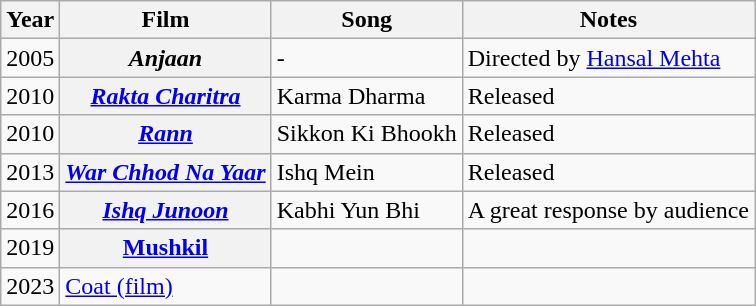<table class="wikitable sortable plainrowheaders">
<tr style="text-align:center;">
<th scope="col">Year</th>
<th scope="col">Film</th>
<th scope="col">Song</th>
<th class="unsortable" scope="col">Notes</th>
</tr>
<tr>
<td>2005</td>
<th scope="row"><em>Anjaan</em></th>
<td>-</td>
<td>Directed by <a href='#'>Hansal Mehta</a></td>
</tr>
<tr>
<td>2010</td>
<th scope="row"><em><a href='#'>Rakta Charitra</a></em></th>
<td>Karma Dharma</td>
<td>Released</td>
</tr>
<tr>
<td>2010</td>
<th scope="row"><em><a href='#'>Rann</a></em></th>
<td>Sikkon Ki Bhookh</td>
<td>Released</td>
</tr>
<tr>
<td>2013</td>
<th scope="row"><em><a href='#'>War Chhod Na Yaar</a></em></th>
<td>Ishq Mein</td>
<td>Released</td>
</tr>
<tr>
<td>2016</td>
<th scope="row"><em><a href='#'>Ishq Junoon</a></em></th>
<td>Kabhi Yun Bhi</td>
<td>A great response by audience</td>
</tr>
<tr>
<td>2019</td>
<th scope row><a href='#'>Mushkil</a></th>
<td></td>
<td></td>
</tr>
<tr>
<td>2023</td>
<td><a href='#'>Coat (film)</a></td>
<td></td>
<td></td>
</tr>
</table>
